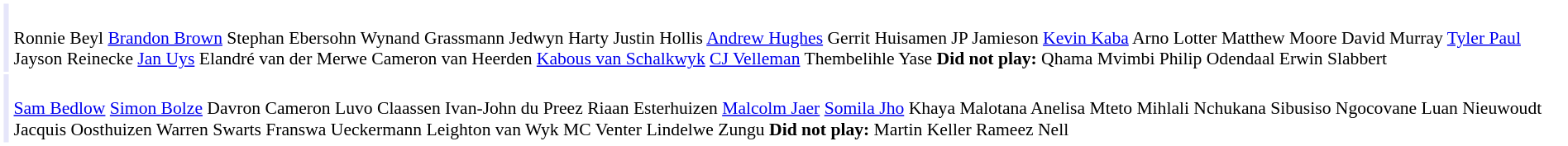<table cellpadding="2" style="border: 1px solid white; font-size:90%;">
<tr>
<td colspan="2" align="right" bgcolor="lavender"></td>
<td align="left"><br>Ronnie Beyl
 <a href='#'>Brandon Brown</a>
 Stephan Ebersohn
 Wynand Grassmann
 Jedwyn Harty
 Justin Hollis
 <a href='#'>Andrew Hughes</a>
 Gerrit Huisamen
 JP Jamieson
 <a href='#'>Kevin Kaba</a>
 Arno Lotter
 Matthew Moore
 David Murray
 <a href='#'>Tyler Paul</a>
 Jayson Reinecke
 <a href='#'>Jan Uys</a>
 Elandré van der Merwe
 Cameron van Heerden
 <a href='#'>Kabous van Schalkwyk</a>
 <a href='#'>CJ Velleman</a>
 Thembelihle Yase
 <strong>Did not play:</strong>
 Qhama Mvimbi
 Philip Odendaal
 Erwin Slabbert</td>
</tr>
<tr>
<td colspan="2" align="right" bgcolor="lavender"></td>
<td align="left"><br><a href='#'>Sam Bedlow</a>
 <a href='#'>Simon Bolze</a>
 Davron Cameron
 Luvo Claassen
 Ivan-John du Preez
 Riaan Esterhuizen
 <a href='#'>Malcolm Jaer</a>
 <a href='#'>Somila Jho</a>
 Khaya Malotana
 Anelisa Mteto
 Mihlali Nchukana
 Sibusiso Ngocovane
 Luan Nieuwoudt
 Jacquis Oosthuizen
 Warren Swarts
 Franswa Ueckermann
 Leighton van Wyk
 MC Venter
 Lindelwe Zungu
 <strong>Did not play:</strong>
 Martin Keller
 Rameez Nell</td>
</tr>
</table>
